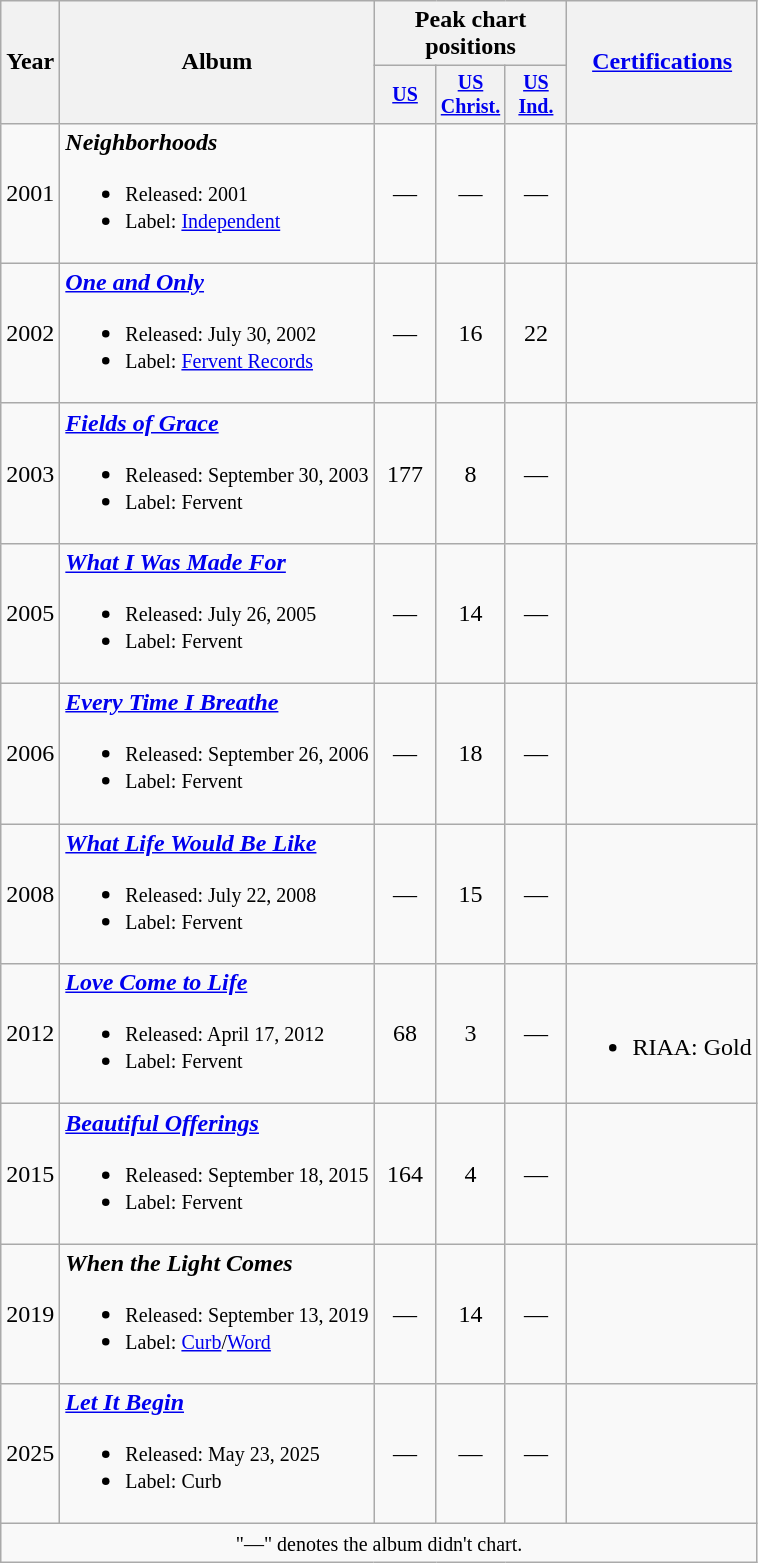<table class="wikitable">
<tr>
<th rowspan="2">Year</th>
<th rowspan="2">Album</th>
<th colspan="3">Peak chart positions</th>
<th rowspan="2"><a href='#'>Certifications</a></th>
</tr>
<tr style="font-size:smaller;">
<th style="width:35px;"><a href='#'>US</a><br></th>
<th style="width:35px;"><a href='#'>US<br>Christ.</a><br></th>
<th style="width:35px;"><a href='#'>US<br>Ind.</a><br></th>
</tr>
<tr>
<td>2001</td>
<td><strong><em>Neighborhoods</em></strong><br><ul><li><small>Released: 2001</small></li><li><small>Label: <a href='#'>Independent</a></small></li></ul></td>
<td style="text-align:center;">—</td>
<td style="text-align:center;">—</td>
<td style="text-align:center;">—</td>
<td></td>
</tr>
<tr>
<td>2002</td>
<td><strong><em><a href='#'>One and Only</a></em></strong><br><ul><li><small>Released: July 30, 2002</small></li><li><small>Label: <a href='#'>Fervent Records</a></small></li></ul></td>
<td style="text-align:center;">—</td>
<td style="text-align:center;">16</td>
<td style="text-align:center;">22</td>
<td></td>
</tr>
<tr>
<td>2003</td>
<td><strong><em><a href='#'>Fields of Grace</a></em></strong><br><ul><li><small>Released: September 30, 2003</small></li><li><small>Label: Fervent</small></li></ul></td>
<td style="text-align:center;">177</td>
<td style="text-align:center;">8</td>
<td style="text-align:center;">—</td>
<td></td>
</tr>
<tr>
<td>2005</td>
<td><strong><em><a href='#'>What I Was Made For</a></em></strong><br><ul><li><small>Released: July 26, 2005</small></li><li><small>Label: Fervent</small></li></ul></td>
<td style="text-align:center;">—</td>
<td style="text-align:center;">14</td>
<td style="text-align:center;">—</td>
<td></td>
</tr>
<tr>
<td>2006</td>
<td><strong><em><a href='#'>Every Time I Breathe</a></em></strong><br><ul><li><small>Released: September 26, 2006</small></li><li><small>Label: Fervent</small></li></ul></td>
<td style="text-align:center;">—</td>
<td style="text-align:center;">18</td>
<td style="text-align:center;">—</td>
<td></td>
</tr>
<tr>
<td>2008</td>
<td><strong><em><a href='#'>What Life Would Be Like</a></em></strong><br><ul><li><small>Released: July 22, 2008</small></li><li><small>Label: Fervent</small></li></ul></td>
<td style="text-align:center;">—</td>
<td style="text-align:center;">15</td>
<td style="text-align:center;">—</td>
<td></td>
</tr>
<tr>
<td>2012</td>
<td><strong><em><a href='#'>Love Come to Life</a></em></strong><br><ul><li><small>Released: April 17, 2012</small></li><li><small>Label: Fervent</small></li></ul></td>
<td style="text-align:center;">68</td>
<td style="text-align:center;">3</td>
<td style="text-align:center;">—</td>
<td><br><ul><li>RIAA: Gold</li></ul></td>
</tr>
<tr>
<td>2015</td>
<td><strong><em><a href='#'>Beautiful Offerings</a></em></strong><br><ul><li><small>Released: September 18, 2015</small></li><li><small>Label: Fervent</small></li></ul></td>
<td style="text-align:center;">164</td>
<td style="text-align:center;">4</td>
<td style="text-align:center;">—</td>
<td></td>
</tr>
<tr>
<td>2019</td>
<td><strong><em>When the Light Comes</em></strong><br><ul><li><small>Released: September 13, 2019</small></li><li><small>Label: <a href='#'>Curb</a>/<a href='#'>Word</a></small></li></ul></td>
<td style="text-align:center;">—</td>
<td style="text-align:center;">14</td>
<td style="text-align:center;">—</td>
<td></td>
</tr>
<tr>
<td>2025</td>
<td><strong><em><a href='#'>Let It Begin</a></em></strong><br><ul><li><small>Released: May 23, 2025</small></li><li><small>Label: Curb</small></li></ul></td>
<td style="text-align:center;">—</td>
<td style="text-align:center;">—</td>
<td style="text-align:center;">—</td>
<td></td>
</tr>
<tr>
<td colspan="8" style="text-align:center;"><small>"—" denotes the album didn't chart.</small></td>
</tr>
</table>
